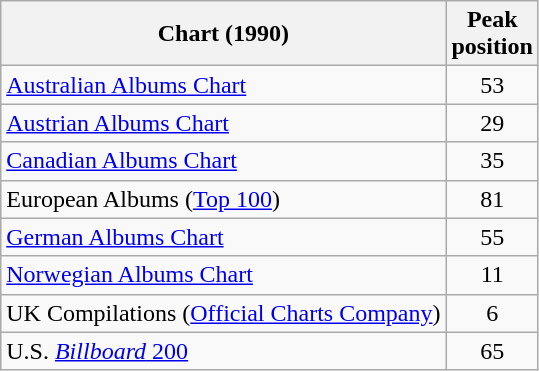<table class="wikitable">
<tr>
<th align="left">Chart (1990)</th>
<th align="left">Peak<br>position</th>
</tr>
<tr>
<td align="left"><a href='#'>Australian Albums Chart</a></td>
<td style="text-align:center;">53</td>
</tr>
<tr>
<td align="left"><a href='#'>Austrian Albums Chart</a></td>
<td style="text-align:center;">29</td>
</tr>
<tr>
<td align="left"><a href='#'>Canadian Albums Chart</a></td>
<td style="text-align:center;">35</td>
</tr>
<tr>
<td align="left">European Albums (<a href='#'>Top 100</a>)</td>
<td align="center">81</td>
</tr>
<tr>
<td align="left"><a href='#'>German Albums Chart</a></td>
<td style="text-align:center;">55</td>
</tr>
<tr>
<td align="left"><a href='#'>Norwegian Albums Chart</a></td>
<td align="center">11</td>
</tr>
<tr>
<td align="left">UK Compilations (<a href='#'>Official Charts Company</a>)</td>
<td align="center">6</td>
</tr>
<tr>
<td align="left">U.S. <a href='#'><em>Billboard</em> 200</a></td>
<td align="center">65</td>
</tr>
</table>
